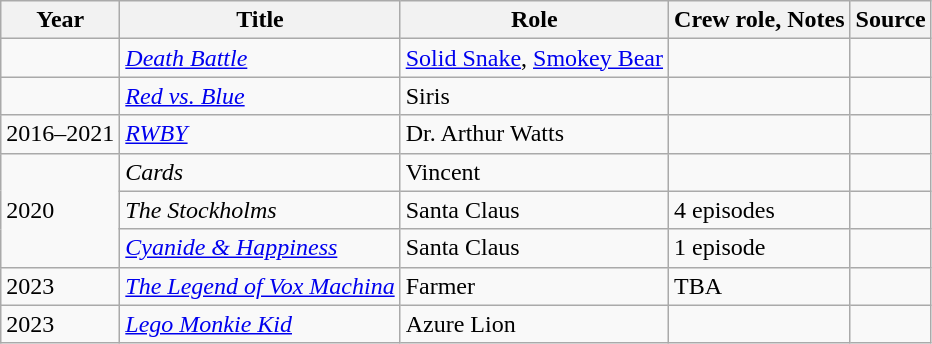<table class="wikitable sortable plainrowheaders">
<tr>
<th>Year</th>
<th>Title</th>
<th>Role</th>
<th class="unsortable">Crew role, Notes</th>
<th class="unsortable">Source</th>
</tr>
<tr>
<td></td>
<td><em><a href='#'>Death Battle</a></em></td>
<td><a href='#'>Solid Snake</a>, <a href='#'>Smokey Bear</a></td>
<td></td>
<td></td>
</tr>
<tr>
<td></td>
<td><em><a href='#'>Red vs. Blue</a></em></td>
<td>Siris</td>
<td></td>
<td></td>
</tr>
<tr>
<td>2016–2021</td>
<td><em><a href='#'>RWBY</a></em></td>
<td>Dr. Arthur Watts</td>
<td></td>
<td></td>
</tr>
<tr>
<td rowspan="3">2020</td>
<td><em>Cards</em></td>
<td>Vincent</td>
<td></td>
<td></td>
</tr>
<tr>
<td><em>The Stockholms</em></td>
<td>Santa Claus</td>
<td>4 episodes</td>
<td></td>
</tr>
<tr>
<td><em><a href='#'>Cyanide & Happiness</a></em></td>
<td>Santa Claus</td>
<td>1 episode</td>
<td></td>
</tr>
<tr>
<td>2023</td>
<td><em><a href='#'>The Legend of Vox Machina</a></em></td>
<td>Farmer</td>
<td>TBA</td>
<td></td>
</tr>
<tr>
<td>2023</td>
<td><em><a href='#'>Lego Monkie Kid</a></em></td>
<td>Azure Lion</td>
<td></td>
</tr>
</table>
